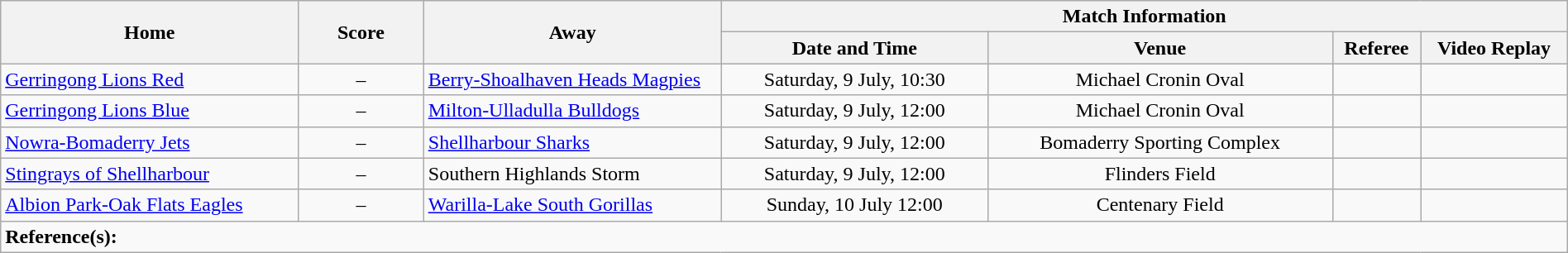<table class="wikitable" width="100% text-align:center;">
<tr>
<th rowspan="2" width="19%">Home</th>
<th rowspan="2" width="8%">Score</th>
<th rowspan="2" width="19%">Away</th>
<th colspan="4">Match Information</th>
</tr>
<tr bgcolor="#CCCCCC">
<th width="17%">Date and Time</th>
<th width="22%">Venue</th>
<th>Referee</th>
<th>Video Replay</th>
</tr>
<tr>
<td> <a href='#'>Gerringong Lions Red</a></td>
<td style="text-align:center;">–</td>
<td> <a href='#'>Berry-Shoalhaven Heads Magpies</a></td>
<td style="text-align:center;">Saturday, 9 July, 10:30</td>
<td style="text-align:center;">Michael Cronin Oval</td>
<td style="text-align:center;"></td>
<td style="text-align:center;"></td>
</tr>
<tr>
<td> <a href='#'>Gerringong Lions Blue</a></td>
<td style="text-align:center;">–</td>
<td> <a href='#'>Milton-Ulladulla Bulldogs</a></td>
<td style="text-align:center;">Saturday, 9 July, 12:00</td>
<td style="text-align:center;">Michael Cronin Oval</td>
<td style="text-align:center;"></td>
<td style="text-align:center;"></td>
</tr>
<tr>
<td> <a href='#'>Nowra-Bomaderry Jets</a></td>
<td style="text-align:center;">–</td>
<td> <a href='#'>Shellharbour Sharks</a></td>
<td style="text-align:center;">Saturday, 9 July, 12:00</td>
<td style="text-align:center;">Bomaderry Sporting Complex</td>
<td style="text-align:center;"></td>
<td style="text-align:center;"></td>
</tr>
<tr>
<td> <a href='#'>Stingrays of Shellharbour</a></td>
<td style="text-align:center;">–</td>
<td> Southern Highlands Storm</td>
<td style="text-align:center;">Saturday, 9 July, 12:00</td>
<td style="text-align:center;">Flinders Field</td>
<td style="text-align:center;"></td>
<td style="text-align:center;"></td>
</tr>
<tr>
<td> <a href='#'>Albion Park-Oak Flats Eagles</a></td>
<td style="text-align:center;">–</td>
<td> <a href='#'>Warilla-Lake South Gorillas</a></td>
<td style="text-align:center;">Sunday, 10 July 12:00</td>
<td style="text-align:center;">Centenary Field</td>
<td style="text-align:center;"></td>
<td style="text-align:center;"></td>
</tr>
<tr>
<td colspan="7"><strong>Reference(s):</strong></td>
</tr>
</table>
